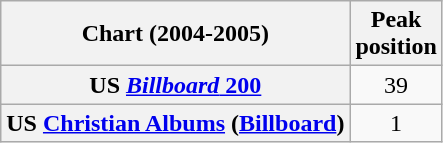<table class="wikitable sortable plainrowheaders" style="text-align:center;">
<tr>
<th>Chart (2004-2005)</th>
<th>Peak<br>position</th>
</tr>
<tr>
<th scope="row">US <a href='#'><em>Billboard</em> 200</a></th>
<td>39</td>
</tr>
<tr>
<th scope="row">US <a href='#'>Christian Albums</a> (<a href='#'>Billboard</a>)</th>
<td>1</td>
</tr>
</table>
